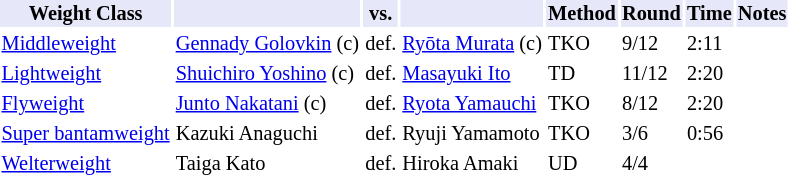<table class="toccolours" style="font-size: 85%;">
<tr>
<th style="background:#e6e8fa; color:#000; text-align:center;">Weight Class</th>
<th style="background:#e6e8fa; color:#000; text-align:center;"></th>
<th style="background:#e6e8fa; color:#000; text-align:center;">vs.</th>
<th style="background:#e6e8fa; color:#000; text-align:center;"></th>
<th style="background:#e6e8fa; color:#000; text-align:center;">Method</th>
<th style="background:#e6e8fa; color:#000; text-align:center;">Round</th>
<th style="background:#e6e8fa; color:#000; text-align:center;">Time</th>
<th style="background:#e6e8fa; color:#000; text-align:center;">Notes</th>
</tr>
<tr>
<td><a href='#'>Middleweight</a></td>
<td> <a href='#'>Gennady Golovkin</a> (c)</td>
<td>def.</td>
<td> <a href='#'>Ryōta Murata</a> (c)</td>
<td>TKO</td>
<td>9/12</td>
<td>2:11</td>
<td></td>
</tr>
<tr>
<td><a href='#'>Lightweight</a></td>
<td> <a href='#'>Shuichiro Yoshino</a> (c)</td>
<td>def.</td>
<td> <a href='#'>Masayuki Ito</a></td>
<td>TD</td>
<td>11/12</td>
<td>2:20</td>
<td></td>
</tr>
<tr>
<td><a href='#'>Flyweight</a></td>
<td> <a href='#'>Junto Nakatani</a> (c)</td>
<td>def.</td>
<td> <a href='#'>Ryota Yamauchi</a></td>
<td>TKO</td>
<td>8/12</td>
<td>2:20</td>
<td></td>
</tr>
<tr>
<td><a href='#'>Super bantamweight</a></td>
<td> Kazuki Anaguchi</td>
<td>def.</td>
<td> Ryuji Yamamoto</td>
<td>TKO</td>
<td>3/6</td>
<td>0:56</td>
</tr>
<tr>
<td><a href='#'>Welterweight</a></td>
<td> Taiga Kato</td>
<td>def.</td>
<td> Hiroka Amaki</td>
<td>UD</td>
<td>4/4</td>
<td></td>
</tr>
</table>
